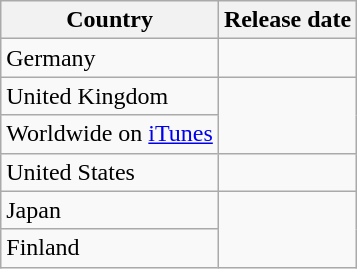<table class="wikitable">
<tr>
<th>Country</th>
<th>Release date</th>
</tr>
<tr>
<td>Germany</td>
<td></td>
</tr>
<tr>
<td>United Kingdom</td>
<td rowspan="2"></td>
</tr>
<tr>
<td>Worldwide on <a href='#'>iTunes</a></td>
</tr>
<tr>
<td>United States</td>
<td></td>
</tr>
<tr>
<td>Japan</td>
<td rowspan="2"></td>
</tr>
<tr>
<td>Finland</td>
</tr>
</table>
